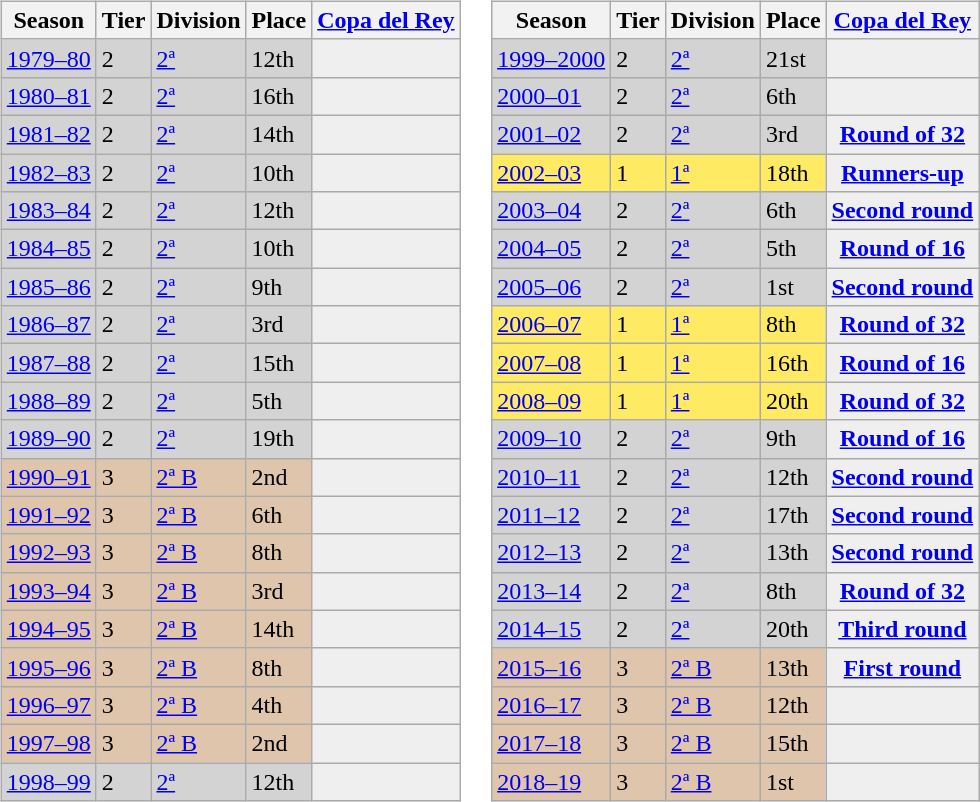<table>
<tr>
<td style="vertical-align:top;"><br><table class="wikitable">
<tr style="background:#f0f6fa;">
<th>Season</th>
<th>Tier</th>
<th>Division</th>
<th>Place</th>
<th><a href='#'>Copa del Rey</a></th>
</tr>
<tr>
<td style="background:#D3D3D3;"><a href='#'>1979–80</a></td>
<td style="background:#D3D3D3;">2</td>
<td style="background:#D3D3D3;"><a href='#'>2ª</a></td>
<td style="background:#D3D3D3;">12th</td>
<th style="background:#efefef;"></th>
</tr>
<tr>
<td style="background:#D3D3D3;"><a href='#'>1980–81</a></td>
<td style="background:#D3D3D3;">2</td>
<td style="background:#D3D3D3;"><a href='#'>2ª</a></td>
<td style="background:#D3D3D3;">16th</td>
<th style="background:#efefef;"></th>
</tr>
<tr>
<td style="background:#D3D3D3;"><a href='#'>1981–82</a></td>
<td style="background:#D3D3D3;">2</td>
<td style="background:#D3D3D3;"><a href='#'>2ª</a></td>
<td style="background:#D3D3D3;">14th</td>
<th style="background:#efefef;"></th>
</tr>
<tr>
<td style="background:#D3D3D3;"><a href='#'>1982–83</a></td>
<td style="background:#D3D3D3;">2</td>
<td style="background:#D3D3D3;"><a href='#'>2ª</a></td>
<td style="background:#D3D3D3;">10th</td>
<th style="background:#efefef;"></th>
</tr>
<tr>
<td style="background:#D3D3D3;"><a href='#'>1983–84</a></td>
<td style="background:#D3D3D3;">2</td>
<td style="background:#D3D3D3;"><a href='#'>2ª</a></td>
<td style="background:#D3D3D3;">12th</td>
<th style="background:#efefef;"></th>
</tr>
<tr>
<td style="background:#D3D3D3;"><a href='#'>1984–85</a></td>
<td style="background:#D3D3D3;">2</td>
<td style="background:#D3D3D3;"><a href='#'>2ª</a></td>
<td style="background:#D3D3D3;">10th</td>
<th style="background:#efefef;"></th>
</tr>
<tr>
<td style="background:#D3D3D3;"><a href='#'>1985–86</a></td>
<td style="background:#D3D3D3;">2</td>
<td style="background:#D3D3D3;"><a href='#'>2ª</a></td>
<td style="background:#D3D3D3;">9th</td>
<th style="background:#efefef;"></th>
</tr>
<tr>
<td style="background:#D3D3D3;"><a href='#'>1986–87</a></td>
<td style="background:#D3D3D3;">2</td>
<td style="background:#D3D3D3;"><a href='#'>2ª</a></td>
<td style="background:#D3D3D3;">3rd</td>
<th style="background:#efefef;"></th>
</tr>
<tr>
<td style="background:#D3D3D3;"><a href='#'>1987–88</a></td>
<td style="background:#D3D3D3;">2</td>
<td style="background:#D3D3D3;"><a href='#'>2ª</a></td>
<td style="background:#D3D3D3;">15th</td>
<th style="background:#efefef;"></th>
</tr>
<tr>
<td style="background:#D3D3D3;"><a href='#'>1988–89</a></td>
<td style="background:#D3D3D3;">2</td>
<td style="background:#D3D3D3;"><a href='#'>2ª</a></td>
<td style="background:#D3D3D3;">5th</td>
<th style="background:#efefef;"></th>
</tr>
<tr>
<td style="background:#D3D3D3;"><a href='#'>1989–90</a></td>
<td style="background:#D3D3D3;">2</td>
<td style="background:#D3D3D3;"><a href='#'>2ª</a></td>
<td style="background:#D3D3D3;">19th</td>
<th style="background:#efefef;"></th>
</tr>
<tr>
<td style="background:#DEC5AB;"><a href='#'>1990–91</a></td>
<td style="background:#DEC5AB;">3</td>
<td style="background:#DEC5AB;"><a href='#'>2ª B</a></td>
<td style="background:#DEC5AB;">2nd</td>
<th style="background:#efefef;"></th>
</tr>
<tr>
<td style="background:#DEC5AB;"><a href='#'>1991–92</a></td>
<td style="background:#DEC5AB;">3</td>
<td style="background:#DEC5AB;"><a href='#'>2ª B</a></td>
<td style="background:#DEC5AB;">6th</td>
<th style="background:#efefef;"></th>
</tr>
<tr>
<td style="background:#DEC5AB;"><a href='#'>1992–93</a></td>
<td style="background:#DEC5AB;">3</td>
<td style="background:#DEC5AB;"><a href='#'>2ª B</a></td>
<td style="background:#DEC5AB;">8th</td>
<th style="background:#efefef;"></th>
</tr>
<tr>
<td style="background:#DEC5AB;"><a href='#'>1993–94</a></td>
<td style="background:#DEC5AB;">3</td>
<td style="background:#DEC5AB;"><a href='#'>2ª B</a></td>
<td style="background:#DEC5AB;">3rd</td>
<th style="background:#efefef;"></th>
</tr>
<tr>
<td style="background:#DEC5AB;"><a href='#'>1994–95</a></td>
<td style="background:#DEC5AB;">3</td>
<td style="background:#DEC5AB;"><a href='#'>2ª B</a></td>
<td style="background:#DEC5AB;">14th</td>
<th style="background:#efefef;"></th>
</tr>
<tr>
<td style="background:#DEC5AB;"><a href='#'>1995–96</a></td>
<td style="background:#DEC5AB;">3</td>
<td style="background:#DEC5AB;"><a href='#'>2ª B</a></td>
<td style="background:#DEC5AB;">8th</td>
<th style="background:#efefef;"></th>
</tr>
<tr>
<td style="background:#DEC5AB;"><a href='#'>1996–97</a></td>
<td style="background:#DEC5AB;">3</td>
<td style="background:#DEC5AB;"><a href='#'>2ª B</a></td>
<td style="background:#DEC5AB;">4th</td>
<th style="background:#efefef;"></th>
</tr>
<tr>
<td style="background:#DEC5AB;"><a href='#'>1997–98</a></td>
<td style="background:#DEC5AB;">3</td>
<td style="background:#DEC5AB;"><a href='#'>2ª B</a></td>
<td style="background:#DEC5AB;">2nd</td>
<th style="background:#efefef;"></th>
</tr>
<tr>
<td style="background:#D3D3D3;"><a href='#'>1998–99</a></td>
<td style="background:#D3D3D3;">2</td>
<td style="background:#D3D3D3;"><a href='#'>2ª</a></td>
<td style="background:#D3D3D3;">12th</td>
<th style="background:#efefef;"></th>
</tr>
</table>
</td>
<td style="vertical-align:top;"><br><table class="wikitable">
<tr style="background:#f0f6fa;">
<th>Season</th>
<th>Tier</th>
<th>Division</th>
<th>Place</th>
<th><a href='#'>Copa del Rey</a></th>
</tr>
<tr>
<td style="background:#D3D3D3;"><a href='#'>1999–2000</a></td>
<td style="background:#D3D3D3;">2</td>
<td style="background:#D3D3D3;"><a href='#'>2ª</a></td>
<td style="background:#D3D3D3;">21st</td>
<th style="background:#efefef;"></th>
</tr>
<tr>
<td style="background:#D3D3D3;"><a href='#'>2000–01</a></td>
<td style="background:#D3D3D3;">2</td>
<td style="background:#D3D3D3;"><a href='#'>2ª</a></td>
<td style="background:#D3D3D3;">6th</td>
<th style="background:#efefef;"></th>
</tr>
<tr>
<td style="background:#D3D3D3;"><a href='#'>2001–02</a></td>
<td style="background:#D3D3D3;">2</td>
<td style="background:#D3D3D3;"><a href='#'>2ª</a></td>
<td style="background:#D3D3D3;">3rd</td>
<th style="background:#efefef;"><a href='#'>Round of 32</a></th>
</tr>
<tr>
<td style="background:#FFEA64;"><a href='#'>2002–03</a></td>
<td style="background:#FFEA64;">1</td>
<td style="background:#FFEA64;"><a href='#'>1ª</a></td>
<td style="background:#FFEA64;">18th</td>
<th style="background:#efefef;"><a href='#'>Runners-up</a></th>
</tr>
<tr>
<td style="background:#D3D3D3;"><a href='#'>2003–04</a></td>
<td style="background:#D3D3D3;">2</td>
<td style="background:#D3D3D3;"><a href='#'>2ª</a></td>
<td style="background:#D3D3D3;">6th</td>
<th style="background:#efefef;"><a href='#'>Second round</a></th>
</tr>
<tr>
<td style="background:#D3D3D3;"><a href='#'>2004–05</a></td>
<td style="background:#D3D3D3;">2</td>
<td style="background:#D3D3D3;"><a href='#'>2ª</a></td>
<td style="background:#D3D3D3;">5th</td>
<th style="background:#efefef;"><a href='#'>Round of 16</a></th>
</tr>
<tr>
<td style="background:#D3D3D3;"><a href='#'>2005–06</a></td>
<td style="background:#D3D3D3;">2</td>
<td style="background:#D3D3D3;"><a href='#'>2ª</a></td>
<td style="background:#D3D3D3;">1st</td>
<th style="background:#efefef;"><a href='#'>Second round</a></th>
</tr>
<tr>
<td style="background:#FFEA64;"><a href='#'>2006–07</a></td>
<td style="background:#FFEA64;">1</td>
<td style="background:#FFEA64;"><a href='#'>1ª</a></td>
<td style="background:#FFEA64;">8th</td>
<th style="background:#efefef;"><a href='#'>Round of 32</a></th>
</tr>
<tr>
<td style="background:#FFEA64;"><a href='#'>2007–08</a></td>
<td style="background:#FFEA64;">1</td>
<td style="background:#FFEA64;"><a href='#'>1ª</a></td>
<td style="background:#FFEA64;">16th</td>
<th style="background:#efefef;"><a href='#'>Round of 16</a></th>
</tr>
<tr>
<td style="background:#FFEA64;"><a href='#'>2008–09</a></td>
<td style="background:#FFEA64;">1</td>
<td style="background:#FFEA64;"><a href='#'>1ª</a></td>
<td style="background:#FFEA64;">20th</td>
<th style="background:#efefef;"><a href='#'>Round of 32</a></th>
</tr>
<tr>
<td style="background:#D3D3D3;"><a href='#'>2009–10</a></td>
<td style="background:#D3D3D3;">2</td>
<td style="background:#D3D3D3;"><a href='#'>2ª</a></td>
<td style="background:#D3D3D3;">9th</td>
<th style="background:#efefef;"><a href='#'>Round of 16</a></th>
</tr>
<tr>
<td style="background:#D3D3D3;"><a href='#'>2010–11</a></td>
<td style="background:#D3D3D3;">2</td>
<td style="background:#D3D3D3;"><a href='#'>2ª</a></td>
<td style="background:#D3D3D3;">12th</td>
<th style="background:#efefef;"><a href='#'>Second round</a></th>
</tr>
<tr>
<td style="background:#D3D3D3;"><a href='#'>2011–12</a></td>
<td style="background:#D3D3D3;">2</td>
<td style="background:#D3D3D3;"><a href='#'>2ª</a></td>
<td style="background:#D3D3D3;">17th</td>
<th style="background:#efefef;"><a href='#'>Second round</a></th>
</tr>
<tr>
<td style="background:#D3D3D3;"><a href='#'>2012–13</a></td>
<td style="background:#D3D3D3;">2</td>
<td style="background:#D3D3D3;"><a href='#'>2ª</a></td>
<td style="background:#D3D3D3;">13th</td>
<th style="background:#efefef;"><a href='#'>Second round</a></th>
</tr>
<tr>
<td style="background:#D3D3D3;"><a href='#'>2013–14</a></td>
<td style="background:#D3D3D3;">2</td>
<td style="background:#D3D3D3;"><a href='#'>2ª</a></td>
<td style="background:#D3D3D3;">8th</td>
<th style="background:#efefef;"><a href='#'>Round of 32</a></th>
</tr>
<tr>
<td style="background:#D3D3D3;"><a href='#'>2014–15</a></td>
<td style="background:#D3D3D3;">2</td>
<td style="background:#D3D3D3;"><a href='#'>2ª</a></td>
<td style="background:#D3D3D3;">20th</td>
<th style="background:#efefef;"><a href='#'>Third round</a></th>
</tr>
<tr>
<td style="background:#DEC5AB;"><a href='#'>2015–16</a></td>
<td style="background:#DEC5AB;">3</td>
<td style="background:#DEC5AB;"><a href='#'>2ª B</a></td>
<td style="background:#DEC5AB;">13th</td>
<th style="background:#efefef;"><a href='#'>First round</a></th>
</tr>
<tr>
<td style="background:#DEC5AB;"><a href='#'>2016–17</a></td>
<td style="background:#DEC5AB;">3</td>
<td style="background:#DEC5AB;"><a href='#'>2ª B</a></td>
<td style="background:#DEC5AB;">12th</td>
<th style="background:#efefef;"></th>
</tr>
<tr>
<td style="background:#DEC5AB;"><a href='#'>2017–18</a></td>
<td style="background:#DEC5AB;">3</td>
<td style="background:#DEC5AB;"><a href='#'>2ª B</a></td>
<td style="background:#DEC5AB;">15th</td>
<th style="background:#efefef;"></th>
</tr>
<tr>
<td style="background:#DEC5AB;"><a href='#'>2018–19</a></td>
<td style="background:#DEC5AB;">3</td>
<td style="background:#DEC5AB;"><a href='#'>2ª B</a></td>
<td style="background:#DEC5AB;">1st</td>
<th style="background:#efefef;"></th>
</tr>
</table>
</td>
</tr>
</table>
